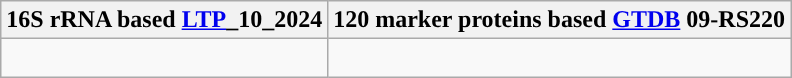<table class="wikitable">
<tr>
<th colspan=1>16S rRNA based <a href='#'>LTP</a>_10_2024</th>
<th colspan=1>120 marker proteins based <a href='#'>GTDB</a> 09-RS220</th>
</tr>
<tr>
<td style="vertical-align:top"><br></td>
<td><br></td>
</tr>
</table>
